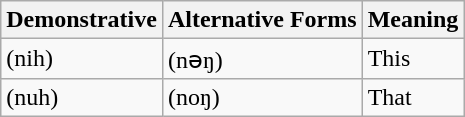<table class="wikitable">
<tr>
<th>Demonstrative</th>
<th>Alternative Forms</th>
<th>Meaning</th>
</tr>
<tr>
<td> (nih)</td>
<td> (nəŋ)</td>
<td>This</td>
</tr>
<tr>
<td> (nuh)</td>
<td> (noŋ)</td>
<td>That</td>
</tr>
</table>
